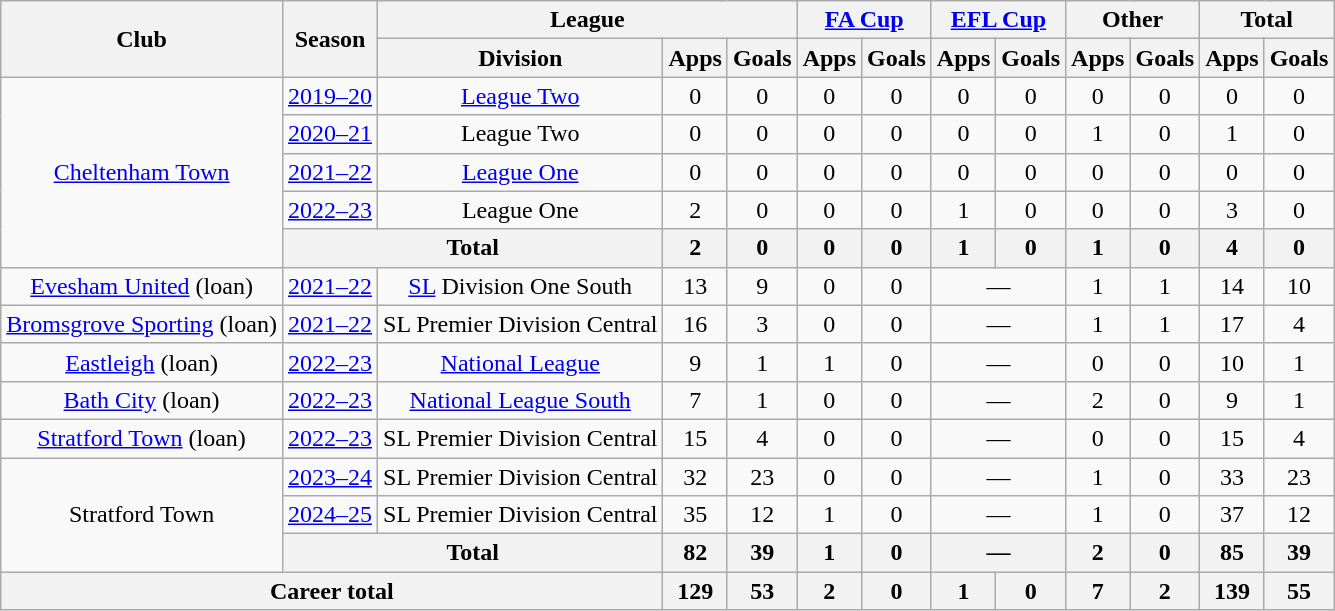<table class="wikitable" style="text-align:center">
<tr>
<th rowspan="2">Club</th>
<th rowspan="2">Season</th>
<th colspan="3">League</th>
<th colspan="2"><a href='#'>FA Cup</a></th>
<th colspan="2"><a href='#'>EFL Cup</a></th>
<th colspan="2">Other</th>
<th colspan="2">Total</th>
</tr>
<tr>
<th>Division</th>
<th>Apps</th>
<th>Goals</th>
<th>Apps</th>
<th>Goals</th>
<th>Apps</th>
<th>Goals</th>
<th>Apps</th>
<th>Goals</th>
<th>Apps</th>
<th>Goals</th>
</tr>
<tr>
<td rowspan="5"><a href='#'>Cheltenham Town</a></td>
<td><a href='#'>2019–20</a></td>
<td><a href='#'>League Two</a></td>
<td>0</td>
<td>0</td>
<td>0</td>
<td>0</td>
<td>0</td>
<td>0</td>
<td>0</td>
<td>0</td>
<td>0</td>
<td>0</td>
</tr>
<tr>
<td><a href='#'>2020–21</a></td>
<td>League Two</td>
<td>0</td>
<td>0</td>
<td>0</td>
<td>0</td>
<td>0</td>
<td>0</td>
<td>1</td>
<td>0</td>
<td>1</td>
<td>0</td>
</tr>
<tr>
<td><a href='#'>2021–22</a></td>
<td><a href='#'>League One</a></td>
<td>0</td>
<td>0</td>
<td>0</td>
<td>0</td>
<td>0</td>
<td>0</td>
<td>0</td>
<td>0</td>
<td>0</td>
<td>0</td>
</tr>
<tr>
<td><a href='#'>2022–23</a></td>
<td>League One</td>
<td>2</td>
<td>0</td>
<td>0</td>
<td>0</td>
<td>1</td>
<td>0</td>
<td>0</td>
<td>0</td>
<td>3</td>
<td>0</td>
</tr>
<tr>
<th colspan="2">Total</th>
<th>2</th>
<th>0</th>
<th>0</th>
<th>0</th>
<th>1</th>
<th>0</th>
<th>1</th>
<th>0</th>
<th>4</th>
<th>0</th>
</tr>
<tr>
<td><a href='#'>Evesham United</a> (loan)</td>
<td><a href='#'>2021–22</a></td>
<td><a href='#'>SL</a> Division One South</td>
<td>13</td>
<td>9</td>
<td>0</td>
<td>0</td>
<td colspan="2">—</td>
<td>1</td>
<td>1</td>
<td>14</td>
<td>10</td>
</tr>
<tr>
<td><a href='#'>Bromsgrove Sporting</a> (loan)</td>
<td><a href='#'>2021–22</a></td>
<td>SL Premier Division Central</td>
<td>16</td>
<td>3</td>
<td>0</td>
<td>0</td>
<td colspan="2">—</td>
<td>1</td>
<td>1</td>
<td>17</td>
<td>4</td>
</tr>
<tr>
<td><a href='#'>Eastleigh</a> (loan)</td>
<td><a href='#'>2022–23</a></td>
<td><a href='#'>National League</a></td>
<td>9</td>
<td>1</td>
<td>1</td>
<td>0</td>
<td colspan="2">—</td>
<td>0</td>
<td>0</td>
<td>10</td>
<td>1</td>
</tr>
<tr>
<td><a href='#'>Bath City</a> (loan)</td>
<td><a href='#'>2022–23</a></td>
<td><a href='#'>National League South</a></td>
<td>7</td>
<td>1</td>
<td>0</td>
<td>0</td>
<td colspan="2">—</td>
<td>2</td>
<td>0</td>
<td>9</td>
<td>1</td>
</tr>
<tr>
<td><a href='#'>Stratford Town</a> (loan)</td>
<td><a href='#'>2022–23</a></td>
<td>SL Premier Division Central</td>
<td>15</td>
<td>4</td>
<td>0</td>
<td>0</td>
<td colspan="2">—</td>
<td>0</td>
<td>0</td>
<td>15</td>
<td>4</td>
</tr>
<tr>
<td rowspan="3">Stratford Town</td>
<td><a href='#'>2023–24</a></td>
<td>SL Premier Division Central</td>
<td>32</td>
<td>23</td>
<td>0</td>
<td>0</td>
<td colspan="2">—</td>
<td>1</td>
<td>0</td>
<td>33</td>
<td>23</td>
</tr>
<tr>
<td><a href='#'>2024–25</a></td>
<td>SL Premier Division Central</td>
<td>35</td>
<td>12</td>
<td>1</td>
<td>0</td>
<td colspan="2">—</td>
<td>1</td>
<td>0</td>
<td>37</td>
<td>12</td>
</tr>
<tr>
<th colspan="2">Total</th>
<th>82</th>
<th>39</th>
<th>1</th>
<th>0</th>
<th colspan="2">—</th>
<th>2</th>
<th>0</th>
<th>85</th>
<th>39</th>
</tr>
<tr>
<th colspan="3">Career total</th>
<th>129</th>
<th>53</th>
<th>2</th>
<th>0</th>
<th>1</th>
<th>0</th>
<th>7</th>
<th>2</th>
<th>139</th>
<th>55</th>
</tr>
</table>
